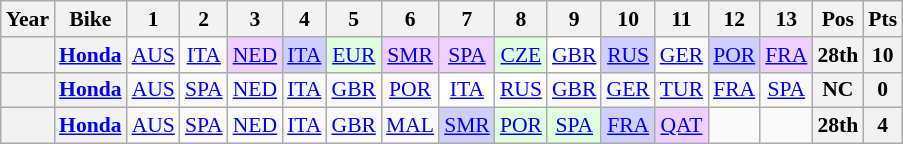<table class="wikitable" style="text-align:center; font-size:90%;">
<tr>
<th>Year</th>
<th>Bike</th>
<th>1</th>
<th>2</th>
<th>3</th>
<th>4</th>
<th>5</th>
<th>6</th>
<th>7</th>
<th>8</th>
<th>9</th>
<th>10</th>
<th>11</th>
<th>12</th>
<th>13</th>
<th>Pos</th>
<th>Pts</th>
</tr>
<tr>
<th></th>
<th><a href='#'>Honda</a></th>
<td><a href='#'>AUS</a></td>
<td><a href='#'>ITA</a></td>
<td style="background:#EFCFFF;"><a href='#'>NED</a><br></td>
<td style="background:#CFCFFF;"><a href='#'>ITA</a><br></td>
<td style="background:#DFFFDF;"><a href='#'>EUR</a><br></td>
<td style="background:#EFCFFF;"><a href='#'>SMR</a><br></td>
<td style="background:#EFCFFF;"><a href='#'>SPA</a><br></td>
<td style="background:#DFFFDF;"><a href='#'>CZE</a><br></td>
<td style="background:#FFFFFF;"><a href='#'>GBR</a><br></td>
<td style="background:#CFCFFF;"><a href='#'>RUS</a><br></td>
<td><a href='#'>GER</a></td>
<td style="background:#CFCFFF;"><a href='#'>POR</a><br></td>
<td style="background:#EFCFFF;"><a href='#'>FRA</a><br></td>
<th>28th</th>
<th>10</th>
</tr>
<tr>
<th></th>
<th><a href='#'>Honda</a></th>
<td><a href='#'>AUS</a></td>
<td><a href='#'>SPA</a></td>
<td><a href='#'>NED</a></td>
<td><a href='#'>ITA</a></td>
<td><a href='#'>GBR</a></td>
<td><a href='#'>POR</a></td>
<td style="background:#FFFFFF;"><a href='#'>ITA</a><br></td>
<td style="background:#FFFFFF;"><a href='#'>RUS</a><br></td>
<td><a href='#'>GBR</a></td>
<td><a href='#'>GER</a></td>
<td><a href='#'>TUR</a></td>
<td><a href='#'>FRA</a></td>
<td><a href='#'>SPA</a></td>
<th>NC</th>
<th>0</th>
</tr>
<tr>
<th></th>
<th><a href='#'>Honda</a></th>
<td><a href='#'>AUS</a></td>
<td><a href='#'>SPA</a></td>
<td><a href='#'>NED</a></td>
<td><a href='#'>ITA</a></td>
<td><a href='#'>GBR</a></td>
<td><a href='#'>MAL</a></td>
<td style="background:#CFCFFF;"><a href='#'>SMR</a><br></td>
<td style="background:#DFFFDF;"><a href='#'>POR</a><br></td>
<td style="background:#DFFFDF;"><a href='#'>SPA</a><br></td>
<td style="background:#CFCFFF;"><a href='#'>FRA</a><br></td>
<td style="background:#EFCFFF;"><a href='#'>QAT</a><br></td>
<td></td>
<td></td>
<th>28th</th>
<th>4</th>
</tr>
</table>
